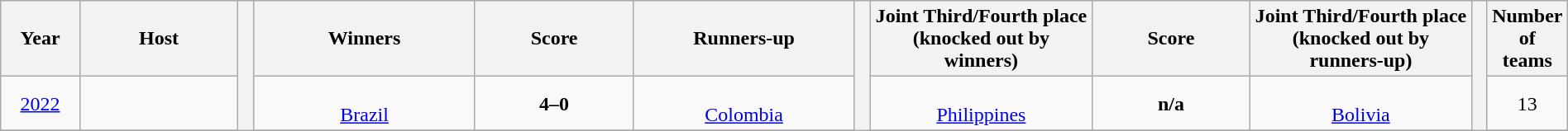<table class="wikitable" style="text-align:center; width:100%">
<tr>
<th width=5%>Year</th>
<th width=10%>Host</th>
<th width=1% rowspan=20 bgcolor=ffffff></th>
<th width=14%>Winners</th>
<th width=10%>Score</th>
<th width=14%>Runners-up</th>
<th width=1% rowspan=20 bgcolor=ffffff></th>
<th width=14%>Joint Third/Fourth place (knocked out by winners)</th>
<th width=10%>Score</th>
<th width=14%>Joint Third/Fourth place (knocked out by runners-up)</th>
<th width=1% rowspan=20 bgcolor=ffffff></th>
<th width=4%>Number of teams</th>
</tr>
<tr>
<td><a href='#'>2022</a></td>
<td></td>
<td> <br> <a href='#'>Brazil</a></td>
<td><strong>4–0</strong></td>
<td> <br> <a href='#'>Colombia</a></td>
<td> <br> <a href='#'>Philippines</a></td>
<td><strong>n/a</strong></td>
<td> <br> <a href='#'>Bolivia</a></td>
<td>13</td>
</tr>
<tr>
</tr>
</table>
